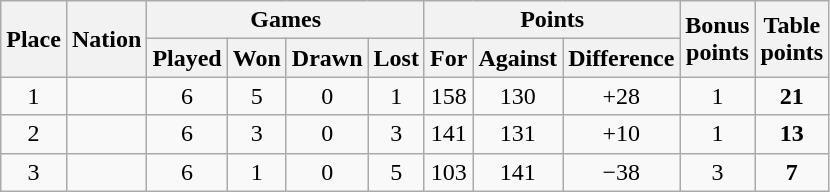<table class="wikitable" style="text-align:center">
<tr>
<th rowspan=2>Place</th>
<th rowspan=2>Nation</th>
<th colspan=4>Games</th>
<th colspan=3>Points</th>
<th rowspan=2>Bonus<br>points</th>
<th rowspan=2>Table<br>points</th>
</tr>
<tr>
<th>Played</th>
<th>Won</th>
<th>Drawn</th>
<th>Lost</th>
<th>For</th>
<th>Against</th>
<th>Difference</th>
</tr>
<tr>
<td>1</td>
<td style="text-align:left"></td>
<td>6</td>
<td>5</td>
<td>0</td>
<td>1</td>
<td>158</td>
<td>130</td>
<td>+28</td>
<td>1</td>
<td><strong>21</strong></td>
</tr>
<tr>
<td>2</td>
<td style="text-align:left"></td>
<td>6</td>
<td>3</td>
<td>0</td>
<td>3</td>
<td>141</td>
<td>131</td>
<td>+10</td>
<td>1</td>
<td><strong>13</strong></td>
</tr>
<tr>
<td>3</td>
<td style="text-align:left"></td>
<td>6</td>
<td>1</td>
<td>0</td>
<td>5</td>
<td>103</td>
<td>141</td>
<td>−38</td>
<td>3</td>
<td><strong>7</strong></td>
</tr>
</table>
